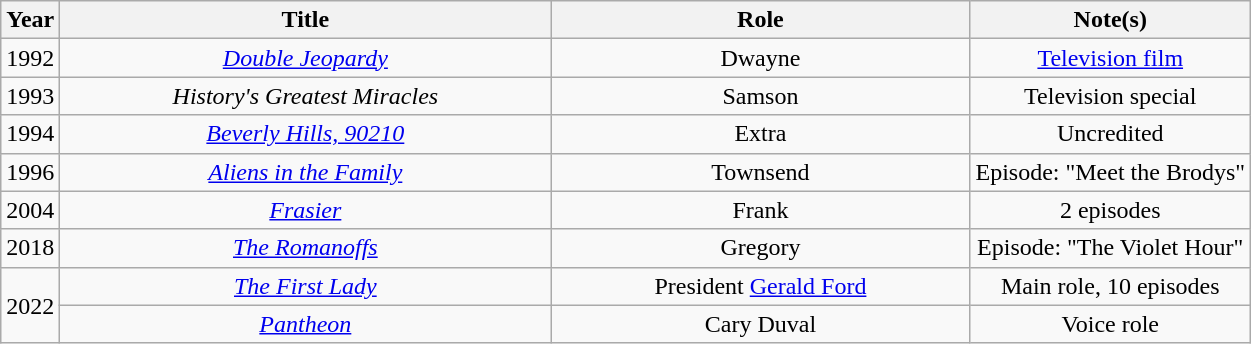<table class="wikitable sortable plainrowheaders" style="text-align: center;">
<tr>
<th scope="col">Year</th>
<th scope="col" style="width: 20em;">Title</th>
<th scope="col" style="width: 17em;">Role</th>
<th scope="col">Note(s)</th>
</tr>
<tr>
<td>1992</td>
<td><em><a href='#'>Double Jeopardy</a></em></td>
<td>Dwayne</td>
<td><a href='#'>Television film</a></td>
</tr>
<tr>
<td>1993</td>
<td><em>History's Greatest Miracles</em></td>
<td>Samson</td>
<td>Television special</td>
</tr>
<tr>
<td>1994</td>
<td><em><a href='#'>Beverly Hills, 90210</a></em></td>
<td>Extra</td>
<td>Uncredited</td>
</tr>
<tr>
<td>1996</td>
<td><em><a href='#'>Aliens in the Family</a></em></td>
<td>Townsend</td>
<td>Episode: "Meet the Brodys"</td>
</tr>
<tr>
<td>2004</td>
<td><em><a href='#'>Frasier</a></em></td>
<td>Frank</td>
<td>2 episodes</td>
</tr>
<tr>
<td>2018</td>
<td><em><a href='#'>The Romanoffs</a></em></td>
<td>Gregory</td>
<td>Episode: "The Violet Hour"</td>
</tr>
<tr>
<td rowspan="2">2022</td>
<td><em><a href='#'>The First Lady</a></em></td>
<td>President <a href='#'>Gerald Ford</a></td>
<td>Main role, 10 episodes</td>
</tr>
<tr>
<td><em><a href='#'>Pantheon</a></em></td>
<td>Cary Duval</td>
<td>Voice role</td>
</tr>
</table>
